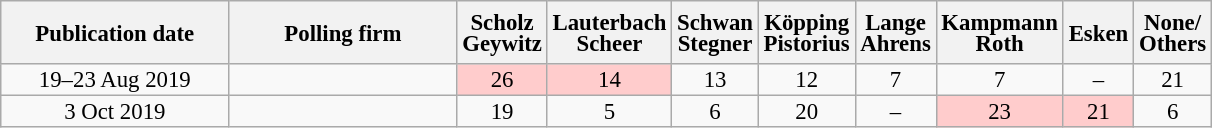<table class="wikitable" style="text-align:center; font-size:95%; line-height:14px;">
<tr style="height:42px;">
<th style="width:145px;">Publication date</th>
<th style="width:145px;">Polling firm</th>
<th style="width:40px;">Scholz<br>Geywitz</th>
<th style="width:40px;">Lauterbach<br>Scheer</th>
<th style="width:40px;">Schwan<br>Stegner</th>
<th style="width:40px;">Köpping<br>Pistorius</th>
<th style="width:40px;">Lange<br>Ahrens</th>
<th style="width:40px;">Kampmann<br>Roth</th>
<th style="width:40px;">Esken<br></th>
<th style="width:40px;">None/<br>Others</th>
</tr>
<tr>
<td>19–23 Aug 2019</td>
<td></td>
<td style="background:#FFCCCC">26</td>
<td style="background:#FFCCCC">14</td>
<td>13</td>
<td>12</td>
<td>7</td>
<td>7</td>
<td>–</td>
<td>21</td>
</tr>
<tr>
<td>3 Oct 2019</td>
<td></td>
<td>19</td>
<td>5</td>
<td>6</td>
<td>20</td>
<td>–</td>
<td style="background:#FFCCCC">23</td>
<td style="background:#FFCCCC">21</td>
<td>6</td>
</tr>
</table>
